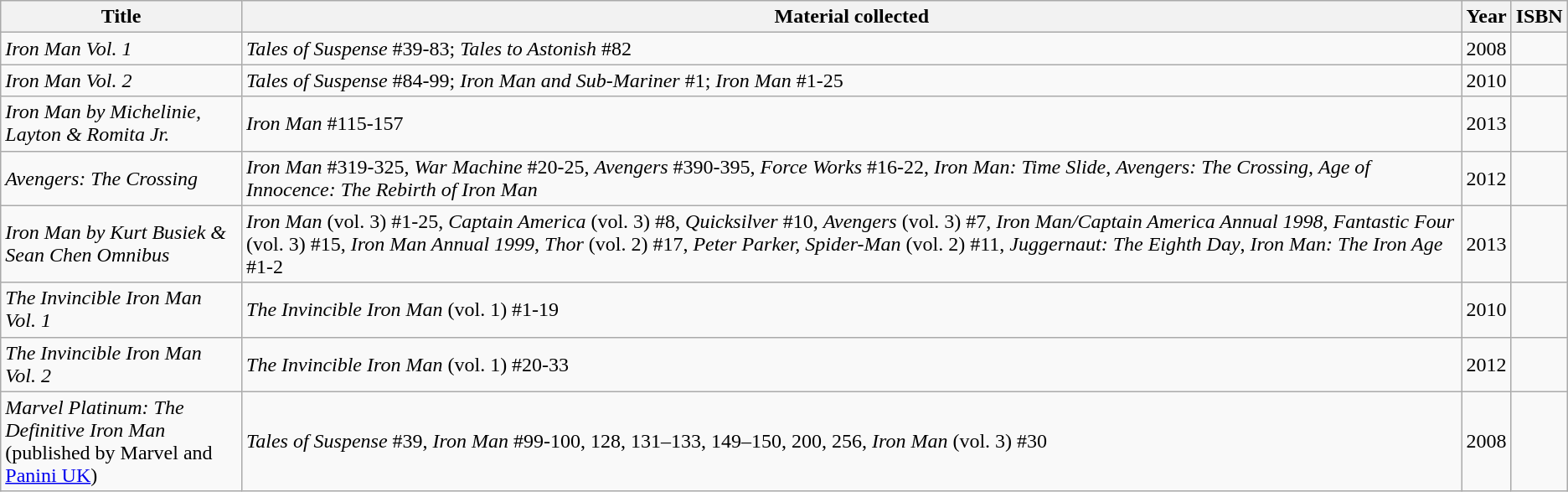<table class="wikitable sortable">
<tr>
<th>Title</th>
<th>Material collected</th>
<th>Year</th>
<th>ISBN</th>
</tr>
<tr>
<td><em>Iron Man Vol. 1</em></td>
<td><em>Tales of Suspense</em> #39-83; <em>Tales to Astonish</em> #82</td>
<td>2008</td>
<td></td>
</tr>
<tr>
<td><em>Iron Man Vol. 2</em></td>
<td><em>Tales of Suspense</em> #84-99; <em>Iron Man and Sub-Mariner</em> #1; <em>Iron Man</em> #1-25</td>
<td>2010</td>
<td></td>
</tr>
<tr>
<td><em>Iron Man by Michelinie, Layton & Romita Jr.</em></td>
<td><em>Iron Man</em> #115-157</td>
<td>2013</td>
<td></td>
</tr>
<tr>
<td><em>Avengers: The Crossing</em></td>
<td><em>Iron Man</em> #319-325, <em>War Machine</em> #20-25, <em>Avengers</em> #390-395, <em>Force Works</em> #16-22, <em>Iron Man: Time Slide</em>, <em>Avengers: The Crossing</em>, <em>Age of Innocence: The Rebirth of Iron Man</em></td>
<td>2012</td>
<td></td>
</tr>
<tr>
<td><em>Iron Man by Kurt Busiek & Sean Chen Omnibus</em></td>
<td><em>Iron Man</em> (vol. 3) #1-25, <em>Captain America</em> (vol. 3) #8, <em>Quicksilver</em> #10, <em>Avengers</em> (vol. 3)  #7, <em>Iron Man/Captain America Annual 1998</em>, <em>Fantastic Four</em> (vol. 3) #15, <em>Iron Man Annual 1999</em>, <em>Thor</em> (vol. 2) #17, <em>Peter Parker, Spider-Man</em> (vol. 2) #11, <em>Juggernaut: The Eighth Day</em>, <em>Iron Man: The Iron Age</em> #1-2</td>
<td>2013</td>
<td></td>
</tr>
<tr>
<td><em>The Invincible Iron Man Vol. 1</em></td>
<td><em>The Invincible Iron Man</em> (vol. 1) #1-19</td>
<td>2010</td>
<td></td>
</tr>
<tr>
<td><em>The Invincible Iron Man Vol. 2</em></td>
<td><em>The Invincible Iron Man</em> (vol. 1) #20-33</td>
<td>2012</td>
<td></td>
</tr>
<tr>
<td><em>Marvel Platinum: The Definitive Iron Man</em><br>(published by Marvel and <a href='#'>Panini UK</a>)</td>
<td><em>Tales of Suspense</em> #39, <em>Iron Man</em> #99-100, 128, 131–133, 149–150, 200, 256, <em>Iron Man</em> (vol. 3) #30</td>
<td>2008</td>
<td></td>
</tr>
</table>
